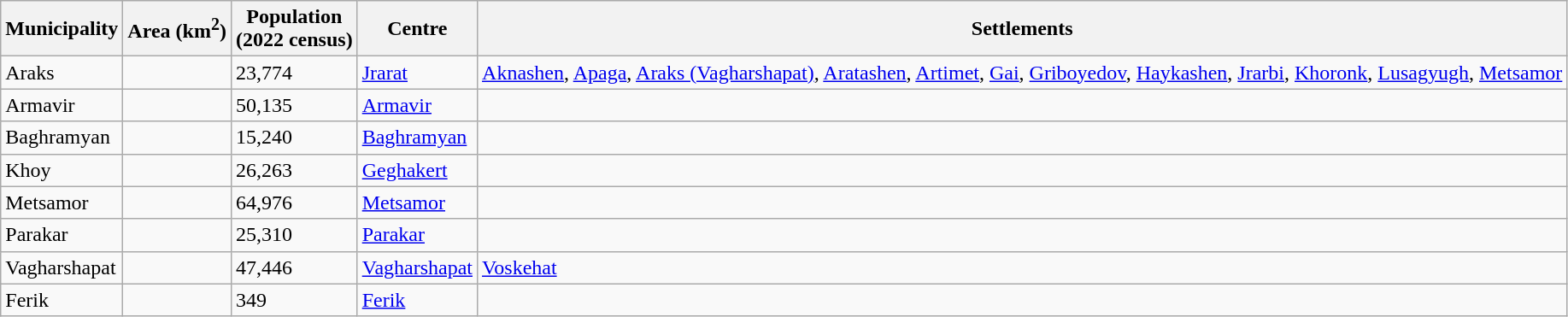<table class="wikitable sortable">
<tr>
<th>Municipality</th>
<th>Area (km<sup>2</sup>)</th>
<th>Population<br>(2022 census)</th>
<th>Centre</th>
<th>Settlements</th>
</tr>
<tr>
<td>Araks</td>
<td></td>
<td>23,774</td>
<td><a href='#'>Jrarat</a></td>
<td><a href='#'>Aknashen</a>, <a href='#'>Apaga</a>, <a href='#'>Araks (Vagharshapat)</a>, <a href='#'>Aratashen</a>, <a href='#'>Artimet</a>, <a href='#'>Gai</a>, <a href='#'>Griboyedov</a>, <a href='#'>Haykashen</a>, <a href='#'>Jrarbi</a>, <a href='#'>Khoronk</a>, <a href='#'>Lusagyugh</a>, <a href='#'>Metsamor</a></td>
</tr>
<tr>
<td>Armavir</td>
<td></td>
<td>50,135</td>
<td><a href='#'>Armavir</a></td>
</tr>
<tr>
<td>Baghramyan</td>
<td></td>
<td>15,240</td>
<td><a href='#'>Baghramyan</a></td>
<td></td>
</tr>
<tr>
<td>Khoy</td>
<td></td>
<td>26,263</td>
<td><a href='#'>Geghakert</a></td>
<td></td>
</tr>
<tr>
<td>Metsamor</td>
<td></td>
<td>64,976</td>
<td><a href='#'>Metsamor</a></td>
<td></td>
</tr>
<tr>
<td>Parakar</td>
<td></td>
<td>25,310</td>
<td><a href='#'>Parakar</a></td>
<td></td>
</tr>
<tr>
<td>Vagharshapat</td>
<td></td>
<td>47,446</td>
<td><a href='#'>Vagharshapat</a></td>
<td><a href='#'>Voskehat</a></td>
</tr>
<tr>
<td>Ferik</td>
<td></td>
<td>349</td>
<td><a href='#'>Ferik</a></td>
<td></td>
</tr>
</table>
